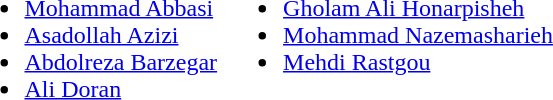<table>
<tr style="vertical-align: top;">
<td><br><ul><li> <a href='#'>Mohammad Abbasi</a></li><li> <a href='#'>Asadollah Azizi</a></li><li> <a href='#'>Abdolreza Barzegar</a></li><li> <a href='#'>Ali Doran</a></li></ul></td>
<td><br><ul><li> <a href='#'>Gholam Ali Honarpisheh</a></li><li> <a href='#'>Mohammad Nazemasharieh</a></li><li> <a href='#'>Mehdi Rastgou</a></li></ul></td>
</tr>
</table>
